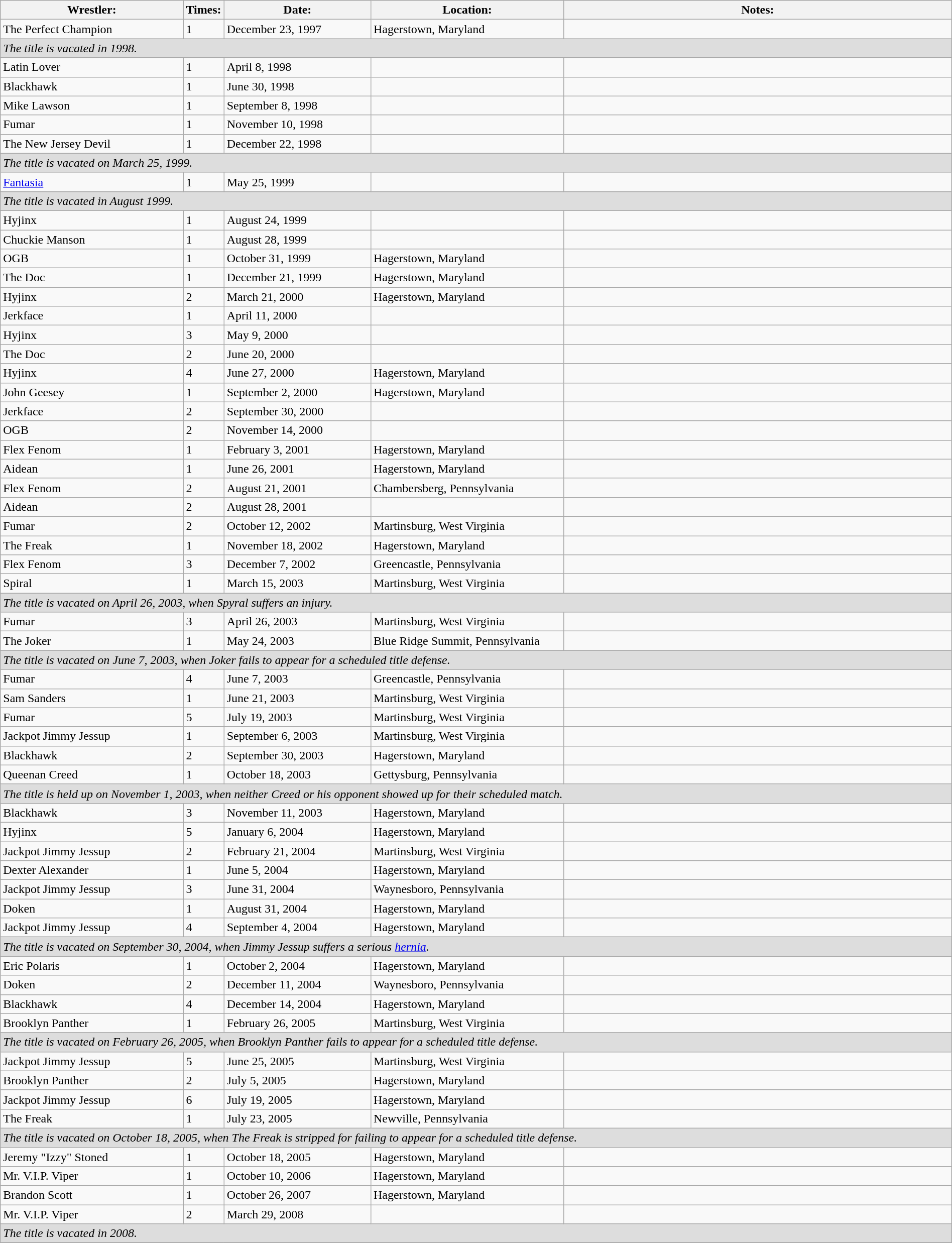<table class="wikitable" width=100%>
<tr>
<th width=20%>Wrestler:</th>
<th width=0%>Times:</th>
<th width=16%>Date:</th>
<th width=21%>Location:</th>
<th width=43%>Notes:</th>
</tr>
<tr>
<td>The Perfect Champion</td>
<td>1</td>
<td>December 23, 1997</td>
<td>Hagerstown, Maryland</td>
<td></td>
</tr>
<tr>
<td style="background: #dddddd;" colspan=5><em>The title is vacated in 1998.</em></td>
</tr>
<tr>
<td>Latin Lover</td>
<td>1</td>
<td>April 8, 1998</td>
<td></td>
<td></td>
</tr>
<tr>
<td>Blackhawk</td>
<td>1</td>
<td>June 30, 1998</td>
<td></td>
<td></td>
</tr>
<tr>
<td>Mike Lawson</td>
<td>1</td>
<td>September 8, 1998</td>
<td></td>
<td></td>
</tr>
<tr>
<td>Fumar</td>
<td>1</td>
<td>November 10, 1998</td>
<td></td>
<td></td>
</tr>
<tr>
<td>The New Jersey Devil</td>
<td>1</td>
<td>December 22, 1998</td>
<td></td>
<td></td>
</tr>
<tr>
<td style="background: #dddddd;" colspan=5><em>The title is vacated on March 25, 1999.</em></td>
</tr>
<tr>
<td><a href='#'>Fantasia</a></td>
<td>1</td>
<td>May 25, 1999</td>
<td></td>
<td></td>
</tr>
<tr>
<td style="background: #dddddd;" colspan=5><em>The title is vacated in August 1999.</em></td>
</tr>
<tr>
<td>Hyjinx</td>
<td>1</td>
<td>August 24, 1999</td>
<td></td>
<td></td>
</tr>
<tr>
<td>Chuckie Manson</td>
<td>1</td>
<td>August 28, 1999</td>
<td></td>
<td></td>
</tr>
<tr>
<td>OGB</td>
<td>1</td>
<td>October 31, 1999</td>
<td>Hagerstown, Maryland</td>
<td></td>
</tr>
<tr>
<td>The Doc</td>
<td>1</td>
<td>December 21, 1999</td>
<td>Hagerstown, Maryland</td>
<td></td>
</tr>
<tr>
<td>Hyjinx</td>
<td>2</td>
<td>March 21, 2000</td>
<td>Hagerstown, Maryland</td>
<td></td>
</tr>
<tr>
<td>Jerkface</td>
<td>1</td>
<td>April 11, 2000</td>
<td></td>
<td></td>
</tr>
<tr>
<td>Hyjinx</td>
<td>3</td>
<td>May 9, 2000</td>
<td></td>
<td></td>
</tr>
<tr>
<td>The Doc</td>
<td>2</td>
<td>June 20, 2000</td>
<td></td>
<td></td>
</tr>
<tr>
<td>Hyjinx</td>
<td>4</td>
<td>June 27, 2000</td>
<td>Hagerstown, Maryland</td>
<td></td>
</tr>
<tr>
<td>John Geesey</td>
<td>1</td>
<td>September 2, 2000</td>
<td>Hagerstown, Maryland</td>
<td></td>
</tr>
<tr>
<td>Jerkface</td>
<td>2</td>
<td>September 30, 2000</td>
<td></td>
<td></td>
</tr>
<tr>
<td>OGB</td>
<td>2</td>
<td>November 14, 2000</td>
<td></td>
<td></td>
</tr>
<tr>
<td>Flex Fenom</td>
<td>1</td>
<td>February 3, 2001</td>
<td>Hagerstown, Maryland</td>
<td></td>
</tr>
<tr>
<td>Aidean</td>
<td>1</td>
<td>June 26, 2001</td>
<td>Hagerstown, Maryland</td>
<td></td>
</tr>
<tr>
<td>Flex Fenom</td>
<td>2</td>
<td>August 21, 2001</td>
<td>Chambersberg, Pennsylvania</td>
<td></td>
</tr>
<tr>
<td>Aidean</td>
<td>2</td>
<td>August 28, 2001</td>
<td></td>
<td></td>
</tr>
<tr>
<td>Fumar</td>
<td>2</td>
<td>October 12, 2002</td>
<td>Martinsburg, West Virginia</td>
<td></td>
</tr>
<tr>
<td>The Freak</td>
<td>1</td>
<td>November 18, 2002</td>
<td>Hagerstown, Maryland</td>
<td></td>
</tr>
<tr>
<td>Flex Fenom</td>
<td>3</td>
<td>December 7, 2002</td>
<td>Greencastle, Pennsylvania</td>
<td></td>
</tr>
<tr>
<td>Spiral</td>
<td>1</td>
<td>March 15, 2003</td>
<td>Martinsburg, West Virginia</td>
<td></td>
</tr>
<tr>
<td style="background: #dddddd;" colspan=5><em>The title is vacated on April 26, 2003, when Spyral suffers an injury.</em></td>
</tr>
<tr>
<td>Fumar</td>
<td>3</td>
<td>April 26, 2003</td>
<td>Martinsburg, West Virginia</td>
<td></td>
</tr>
<tr>
<td>The Joker</td>
<td>1</td>
<td>May 24, 2003</td>
<td>Blue Ridge Summit, Pennsylvania</td>
<td></td>
</tr>
<tr>
<td style="background: #dddddd;" colspan=5><em>The title is vacated on June 7, 2003, when Joker fails to appear for a scheduled title defense.</em></td>
</tr>
<tr>
<td>Fumar</td>
<td>4</td>
<td>June 7, 2003</td>
<td>Greencastle, Pennsylvania</td>
<td></td>
</tr>
<tr>
<td>Sam Sanders</td>
<td>1</td>
<td>June 21, 2003</td>
<td>Martinsburg, West Virginia</td>
<td></td>
</tr>
<tr>
<td>Fumar</td>
<td>5</td>
<td>July 19, 2003</td>
<td>Martinsburg, West Virginia</td>
<td></td>
</tr>
<tr>
<td>Jackpot Jimmy Jessup</td>
<td>1</td>
<td>September 6, 2003</td>
<td>Martinsburg, West Virginia</td>
<td></td>
</tr>
<tr>
<td>Blackhawk</td>
<td>2</td>
<td>September 30, 2003</td>
<td>Hagerstown, Maryland</td>
<td></td>
</tr>
<tr>
<td>Queenan Creed</td>
<td>1</td>
<td>October 18, 2003</td>
<td>Gettysburg, Pennsylvania</td>
<td></td>
</tr>
<tr>
<td style="background: #dddddd;" colspan=5><em>The title is held up on November 1, 2003, when neither Creed or his opponent showed up for their scheduled match.</em></td>
</tr>
<tr>
<td>Blackhawk</td>
<td>3</td>
<td>November 11, 2003</td>
<td>Hagerstown, Maryland</td>
<td></td>
</tr>
<tr>
<td>Hyjinx</td>
<td>5</td>
<td>January 6, 2004</td>
<td>Hagerstown, Maryland</td>
<td></td>
</tr>
<tr>
<td>Jackpot Jimmy Jessup</td>
<td>2</td>
<td>February 21, 2004</td>
<td>Martinsburg, West Virginia</td>
<td></td>
</tr>
<tr>
<td>Dexter Alexander</td>
<td>1</td>
<td>June 5, 2004</td>
<td>Hagerstown, Maryland</td>
<td></td>
</tr>
<tr>
<td>Jackpot Jimmy Jessup</td>
<td>3</td>
<td>June 31, 2004</td>
<td>Waynesboro, Pennsylvania</td>
<td></td>
</tr>
<tr>
<td>Doken</td>
<td>1</td>
<td>August 31, 2004</td>
<td>Hagerstown, Maryland</td>
<td></td>
</tr>
<tr>
<td>Jackpot Jimmy Jessup</td>
<td>4</td>
<td>September 4, 2004</td>
<td>Hagerstown, Maryland</td>
<td></td>
</tr>
<tr>
<td style="background: #dddddd;" colspan=5><em>The title is vacated on September 30, 2004, when Jimmy Jessup suffers a serious <a href='#'>hernia</a>.</em></td>
</tr>
<tr>
<td>Eric Polaris</td>
<td>1</td>
<td>October 2, 2004</td>
<td>Hagerstown, Maryland</td>
<td></td>
</tr>
<tr>
<td>Doken</td>
<td>2</td>
<td>December 11, 2004</td>
<td>Waynesboro, Pennsylvania</td>
<td></td>
</tr>
<tr>
<td>Blackhawk</td>
<td>4</td>
<td>December 14, 2004</td>
<td>Hagerstown, Maryland</td>
<td></td>
</tr>
<tr>
<td>Brooklyn Panther</td>
<td>1</td>
<td>February 26, 2005</td>
<td>Martinsburg, West Virginia</td>
<td></td>
</tr>
<tr>
<td style="background: #dddddd;" colspan=5><em>The title is vacated on February 26, 2005, when Brooklyn Panther fails to appear for a scheduled title defense.</em></td>
</tr>
<tr>
<td>Jackpot Jimmy Jessup</td>
<td>5</td>
<td>June 25, 2005</td>
<td>Martinsburg, West Virginia</td>
<td></td>
</tr>
<tr>
<td>Brooklyn Panther</td>
<td>2</td>
<td>July 5, 2005</td>
<td>Hagerstown, Maryland</td>
<td></td>
</tr>
<tr>
<td>Jackpot Jimmy Jessup</td>
<td>6</td>
<td>July 19, 2005</td>
<td>Hagerstown, Maryland</td>
<td></td>
</tr>
<tr>
<td>The Freak</td>
<td>1</td>
<td>July 23, 2005</td>
<td>Newville, Pennsylvania</td>
<td></td>
</tr>
<tr>
<td style="background: #dddddd;" colspan=5><em>The title is vacated on October 18, 2005, when The Freak is stripped for failing to appear for a scheduled title defense.</em></td>
</tr>
<tr>
<td>Jeremy "Izzy" Stoned</td>
<td>1</td>
<td>October 18, 2005</td>
<td>Hagerstown, Maryland</td>
<td></td>
</tr>
<tr>
<td>Mr. V.I.P. Viper</td>
<td>1</td>
<td>October 10, 2006</td>
<td>Hagerstown, Maryland</td>
<td></td>
</tr>
<tr>
<td>Brandon Scott</td>
<td>1</td>
<td>October 26, 2007</td>
<td>Hagerstown, Maryland</td>
<td></td>
</tr>
<tr>
<td>Mr. V.I.P. Viper</td>
<td>2</td>
<td>March 29, 2008</td>
<td></td>
<td></td>
</tr>
<tr>
<td style="background: #dddddd;" colspan=5><em>The title is vacated in 2008.</em></td>
</tr>
<tr>
</tr>
</table>
